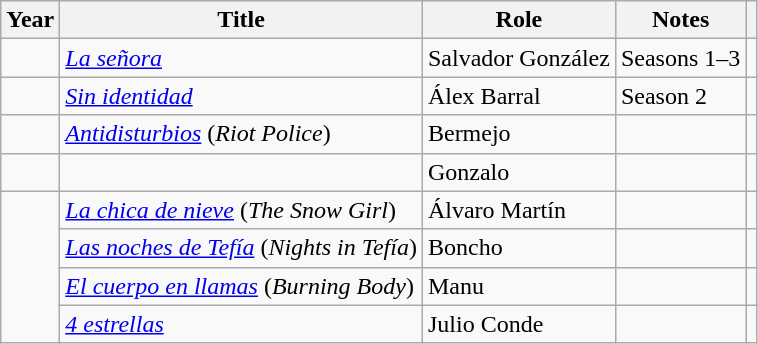<table class="wikitable sortable">
<tr>
<th>Year</th>
<th>Title</th>
<th>Role</th>
<th class = "unsortable">Notes</th>
<th class = "unsortable"></th>
</tr>
<tr>
<td></td>
<td><em><a href='#'>La señora</a></em></td>
<td>Salvador González</td>
<td>Seasons 1–3</td>
<td></td>
</tr>
<tr>
<td></td>
<td><em><a href='#'>Sin identidad</a></em></td>
<td>Álex Barral</td>
<td>Season 2</td>
<td></td>
</tr>
<tr>
<td></td>
<td><em><a href='#'>Antidisturbios</a></em> (<em>Riot Police</em>)</td>
<td>Bermejo</td>
<td></td>
<td></td>
</tr>
<tr>
<td></td>
<td><em></em></td>
<td>Gonzalo</td>
<td></td>
<td></td>
</tr>
<tr>
<td rowspan = "4"></td>
<td><em><a href='#'>La chica de nieve</a></em> (<em>The Snow Girl</em>)</td>
<td>Álvaro Martín</td>
<td></td>
<td></td>
</tr>
<tr>
<td><em><a href='#'>Las noches de Tefía</a></em> (<em>Nights in Tefía</em>)</td>
<td>Boncho</td>
<td></td>
<td></td>
</tr>
<tr>
<td><em><a href='#'>El cuerpo en llamas</a></em> (<em>Burning Body</em>)</td>
<td>Manu</td>
<td></td>
<td></td>
</tr>
<tr>
<td><em><a href='#'>4 estrellas</a></em></td>
<td>Julio Conde</td>
<td></td>
<td></td>
</tr>
</table>
